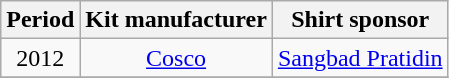<table class="wikitable" style="text-align:center;margin-left:1em;float:center">
<tr>
<th>Period</th>
<th>Kit manufacturer</th>
<th>Shirt sponsor</th>
</tr>
<tr>
<td>2012</td>
<td><a href='#'>Cosco</a></td>
<td><a href='#'>Sangbad Pratidin</a></td>
</tr>
<tr>
</tr>
</table>
